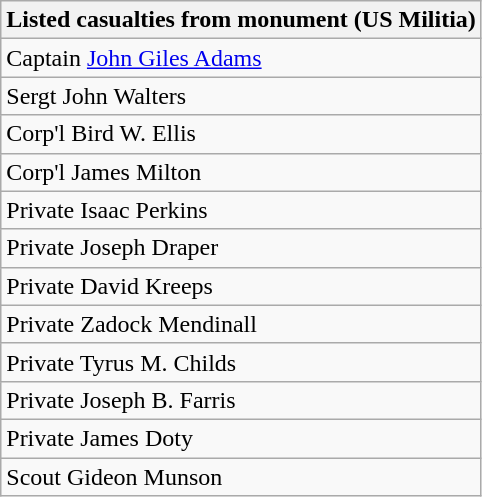<table class="wikitable">
<tr>
<th>Listed casualties from monument (US Militia)</th>
</tr>
<tr>
<td>Captain <a href='#'>John Giles Adams</a></td>
</tr>
<tr>
<td>Sergt John Walters</td>
</tr>
<tr>
<td>Corp'l Bird W. Ellis</td>
</tr>
<tr>
<td>Corp'l James Milton</td>
</tr>
<tr>
<td>Private Isaac Perkins</td>
</tr>
<tr>
<td>Private Joseph Draper</td>
</tr>
<tr>
<td>Private David Kreeps</td>
</tr>
<tr>
<td>Private Zadock Mendinall</td>
</tr>
<tr>
<td>Private Tyrus M. Childs</td>
</tr>
<tr>
<td>Private Joseph B. Farris</td>
</tr>
<tr>
<td>Private James Doty</td>
</tr>
<tr>
<td>Scout Gideon Munson</td>
</tr>
</table>
